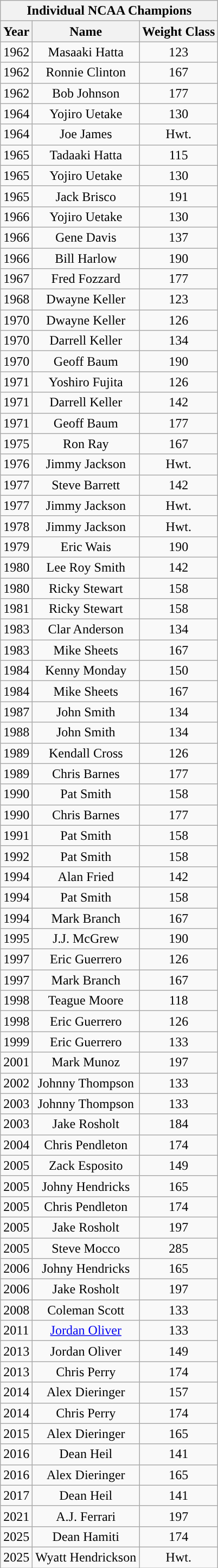<table class="wikitable">
<tr>
<th colspan="3">Individual NCAA Champions</th>
</tr>
<tr>
<th scope="col">Year</th>
<th scope="col">Name</th>
<th scope="col">Weight Class</th>
</tr>
<tr>
<td>1962</td>
<td style="text-align: center;">Masaaki Hatta</td>
<td style="text-align: center;">123</td>
</tr>
<tr>
<td>1962</td>
<td style="text-align: center;">Ronnie Clinton</td>
<td style="text-align: center;">167</td>
</tr>
<tr>
<td>1962</td>
<td style="text-align: center;">Bob Johnson</td>
<td style="text-align: center;">177</td>
</tr>
<tr>
<td>1964</td>
<td style="text-align: center;">Yojiro Uetake</td>
<td style="text-align: center;">130</td>
</tr>
<tr>
<td>1964</td>
<td style="text-align: center;">Joe James</td>
<td style="text-align: center;">Hwt.</td>
</tr>
<tr>
<td>1965</td>
<td style="text-align: center;">Tadaaki Hatta</td>
<td style="text-align: center;">115</td>
</tr>
<tr>
<td>1965</td>
<td style="text-align: center;">Yojiro Uetake</td>
<td style="text-align: center;">130</td>
</tr>
<tr>
<td>1965</td>
<td style="text-align: center;">Jack Brisco</td>
<td style="text-align: center;">191</td>
</tr>
<tr>
<td>1966</td>
<td style="text-align: center;">Yojiro Uetake</td>
<td style="text-align: center;">130</td>
</tr>
<tr>
<td>1966</td>
<td style="text-align: center;">Gene Davis</td>
<td style="text-align: center;">137</td>
</tr>
<tr>
<td>1966</td>
<td style="text-align: center;">Bill Harlow</td>
<td style="text-align: center;">190</td>
</tr>
<tr>
<td>1967</td>
<td style="text-align: center;">Fred Fozzard</td>
<td style="text-align: center;">177</td>
</tr>
<tr>
<td>1968</td>
<td style="text-align: center;">Dwayne Keller</td>
<td style="text-align: center;">123</td>
</tr>
<tr>
<td>1970</td>
<td style="text-align: center;">Dwayne Keller</td>
<td style="text-align: center;">126</td>
</tr>
<tr>
<td>1970</td>
<td style="text-align: center;">Darrell Keller</td>
<td style="text-align: center;">134</td>
</tr>
<tr>
<td>1970</td>
<td style="text-align: center;">Geoff Baum</td>
<td style="text-align: center;">190</td>
</tr>
<tr>
<td>1971</td>
<td style="text-align: center;">Yoshiro Fujita</td>
<td style="text-align: center;">126</td>
</tr>
<tr>
<td>1971</td>
<td style="text-align: center;">Darrell Keller</td>
<td style="text-align: center;">142</td>
</tr>
<tr>
<td>1971</td>
<td style="text-align: center;">Geoff Baum</td>
<td style="text-align: center;">177</td>
</tr>
<tr>
<td>1975</td>
<td style="text-align: center;">Ron Ray</td>
<td style="text-align: center;">167</td>
</tr>
<tr>
<td>1976</td>
<td style="text-align: center;">Jimmy Jackson</td>
<td style="text-align: center;">Hwt.</td>
</tr>
<tr>
<td>1977</td>
<td style="text-align: center;">Steve Barrett</td>
<td style="text-align: center;">142</td>
</tr>
<tr>
<td>1977</td>
<td style="text-align: center;">Jimmy Jackson</td>
<td style="text-align: center;">Hwt.</td>
</tr>
<tr>
<td>1978</td>
<td style="text-align: center;">Jimmy Jackson</td>
<td style="text-align: center;">Hwt.</td>
</tr>
<tr>
<td>1979</td>
<td style="text-align: center;">Eric Wais</td>
<td style="text-align: center;">190</td>
</tr>
<tr>
<td>1980</td>
<td style="text-align: center;">Lee Roy Smith</td>
<td style="text-align: center;">142</td>
</tr>
<tr>
<td>1980</td>
<td style="text-align: center;">Ricky Stewart</td>
<td style="text-align: center;">158</td>
</tr>
<tr>
<td>1981</td>
<td style="text-align: center;">Ricky Stewart</td>
<td style="text-align: center;">158</td>
</tr>
<tr>
<td>1983</td>
<td style="text-align: center;">Clar Anderson</td>
<td style="text-align: center;">134</td>
</tr>
<tr>
<td>1983</td>
<td style="text-align: center;">Mike Sheets</td>
<td style="text-align: center;">167</td>
</tr>
<tr>
<td>1984</td>
<td style="text-align: center;">Kenny Monday</td>
<td style="text-align: center;">150</td>
</tr>
<tr>
<td>1984</td>
<td style="text-align: center;">Mike Sheets</td>
<td style="text-align: center;">167</td>
</tr>
<tr>
<td>1987</td>
<td style="text-align: center;">John Smith</td>
<td style="text-align: center;">134</td>
</tr>
<tr>
<td>1988</td>
<td style="text-align: center;">John Smith</td>
<td style="text-align: center;">134</td>
</tr>
<tr>
<td>1989</td>
<td style="text-align: center;">Kendall Cross</td>
<td style="text-align: center;">126</td>
</tr>
<tr>
<td>1989</td>
<td style="text-align: center;">Chris Barnes</td>
<td style="text-align: center;">177</td>
</tr>
<tr>
<td>1990</td>
<td style="text-align: center;">Pat Smith</td>
<td style="text-align: center;">158</td>
</tr>
<tr>
<td>1990</td>
<td style="text-align: center;">Chris Barnes</td>
<td style="text-align: center;">177</td>
</tr>
<tr>
<td>1991</td>
<td style="text-align: center;">Pat Smith</td>
<td style="text-align: center;">158</td>
</tr>
<tr>
<td>1992</td>
<td style="text-align: center;">Pat Smith</td>
<td style="text-align: center;">158</td>
</tr>
<tr>
<td>1994</td>
<td style="text-align: center;">Alan Fried</td>
<td style="text-align: center;">142</td>
</tr>
<tr>
<td>1994</td>
<td style="text-align: center;">Pat Smith</td>
<td style="text-align: center;">158</td>
</tr>
<tr>
<td>1994</td>
<td style="text-align: center;">Mark Branch</td>
<td style="text-align: center;">167</td>
</tr>
<tr>
<td>1995</td>
<td style="text-align: center;">J.J. McGrew</td>
<td style="text-align: center;">190</td>
</tr>
<tr>
<td>1997</td>
<td style="text-align: center;">Eric Guerrero</td>
<td style="text-align: center;">126</td>
</tr>
<tr>
<td>1997</td>
<td style="text-align: center;">Mark Branch</td>
<td style="text-align: center;">167</td>
</tr>
<tr>
<td>1998</td>
<td style="text-align: center;">Teague Moore</td>
<td style="text-align: center;">118</td>
</tr>
<tr>
<td>1998</td>
<td style="text-align: center;">Eric Guerrero</td>
<td style="text-align: center;">126</td>
</tr>
<tr>
<td>1999</td>
<td style="text-align: center;">Eric Guerrero</td>
<td style="text-align: center;">133</td>
</tr>
<tr>
<td>2001</td>
<td style="text-align: center;">Mark Munoz</td>
<td style="text-align: center;">197</td>
</tr>
<tr>
<td>2002</td>
<td style="text-align: center;">Johnny Thompson</td>
<td style="text-align: center;">133</td>
</tr>
<tr>
<td>2003</td>
<td style="text-align: center;">Johnny Thompson</td>
<td style="text-align: center;">133</td>
</tr>
<tr>
<td>2003</td>
<td style="text-align: center;">Jake Rosholt</td>
<td style="text-align: center;">184</td>
</tr>
<tr>
<td>2004</td>
<td style="text-align: center;">Chris Pendleton</td>
<td style="text-align: center;">174</td>
</tr>
<tr>
<td>2005</td>
<td style="text-align: center;">Zack Esposito</td>
<td style="text-align: center;">149</td>
</tr>
<tr>
<td>2005</td>
<td style="text-align: center;">Johny Hendricks</td>
<td style="text-align: center;">165</td>
</tr>
<tr>
<td>2005</td>
<td style="text-align: center;">Chris Pendleton</td>
<td style="text-align: center;">174</td>
</tr>
<tr>
<td>2005</td>
<td style="text-align: center;">Jake Rosholt</td>
<td style="text-align: center;">197</td>
</tr>
<tr>
<td>2005</td>
<td style="text-align: center;">Steve Mocco</td>
<td style="text-align: center;">285</td>
</tr>
<tr>
<td>2006</td>
<td style="text-align: center;">Johny Hendricks</td>
<td style="text-align: center;">165</td>
</tr>
<tr>
<td>2006</td>
<td style="text-align: center;">Jake Rosholt</td>
<td style="text-align: center;">197</td>
</tr>
<tr>
<td>2008</td>
<td style="text-align: center;">Coleman Scott</td>
<td style="text-align: center;">133</td>
</tr>
<tr>
<td>2011</td>
<td style="text-align: center;"><a href='#'>Jordan Oliver</a></td>
<td style="text-align: center;">133</td>
</tr>
<tr>
<td>2013</td>
<td style="text-align: center;">Jordan Oliver</td>
<td style="text-align: center;">149</td>
</tr>
<tr>
<td>2013</td>
<td style="text-align: center;">Chris Perry</td>
<td style="text-align: center;">174</td>
</tr>
<tr>
<td>2014</td>
<td style="text-align: center;">Alex Dieringer</td>
<td style="text-align: center;">157</td>
</tr>
<tr>
<td>2014</td>
<td style="text-align: center;">Chris Perry</td>
<td style="text-align: center;">174</td>
</tr>
<tr>
<td>2015</td>
<td style="text-align: center;">Alex Dieringer</td>
<td style="text-align: center;">165</td>
</tr>
<tr>
<td>2016</td>
<td style="text-align: center;">Dean Heil</td>
<td style="text-align: center;">141</td>
</tr>
<tr>
<td>2016</td>
<td style="text-align: center;">Alex Dieringer</td>
<td style="text-align: center;">165</td>
</tr>
<tr>
<td>2017</td>
<td style="text-align: center;">Dean Heil</td>
<td style="text-align: center;">141</td>
</tr>
<tr>
<td>2021</td>
<td style="text-align: center;">A.J. Ferrari</td>
<td style="text-align: center;">197</td>
</tr>
<tr>
<td>2025</td>
<td style="text-align: center;">Dean Hamiti</td>
<td style="text-align: center;">174</td>
</tr>
<tr>
<td>2025</td>
<td style="text-align: center;">Wyatt Hendrickson</td>
<td style="text-align: center;">Hwt.</td>
</tr>
</table>
